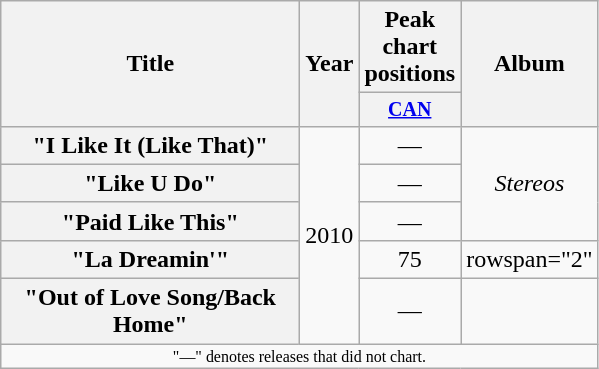<table class="wikitable plainrowheaders" style="text-align:center;">
<tr>
<th scope="col" rowspan="2" style="width:12em;">Title</th>
<th scope="col" rowspan="2">Year</th>
<th scope="col" colspan="1">Peak chart positions</th>
<th rowspan="2">Album</th>
</tr>
<tr style="font-size:smaller;">
<th style="width:45px;"><a href='#'>CAN</a><br></th>
</tr>
<tr>
<th scope="row">"I Like It (Like That)"</th>
<td rowspan="5">2010</td>
<td>—</td>
<td rowspan="3"><em>Stereos</em></td>
</tr>
<tr>
<th scope="row">"Like U Do"</th>
<td>—</td>
</tr>
<tr>
<th scope="row">"Paid Like This"</th>
<td>—</td>
</tr>
<tr>
<th scope="row">"La Dreamin'"</th>
<td>75</td>
<td>rowspan="2" </td>
</tr>
<tr>
<th scope="row">"Out of Love Song/Back Home"</th>
<td>—</td>
</tr>
<tr>
<td colspan="8" style="font-size:8pt">"—" denotes releases that did not chart.</td>
</tr>
</table>
